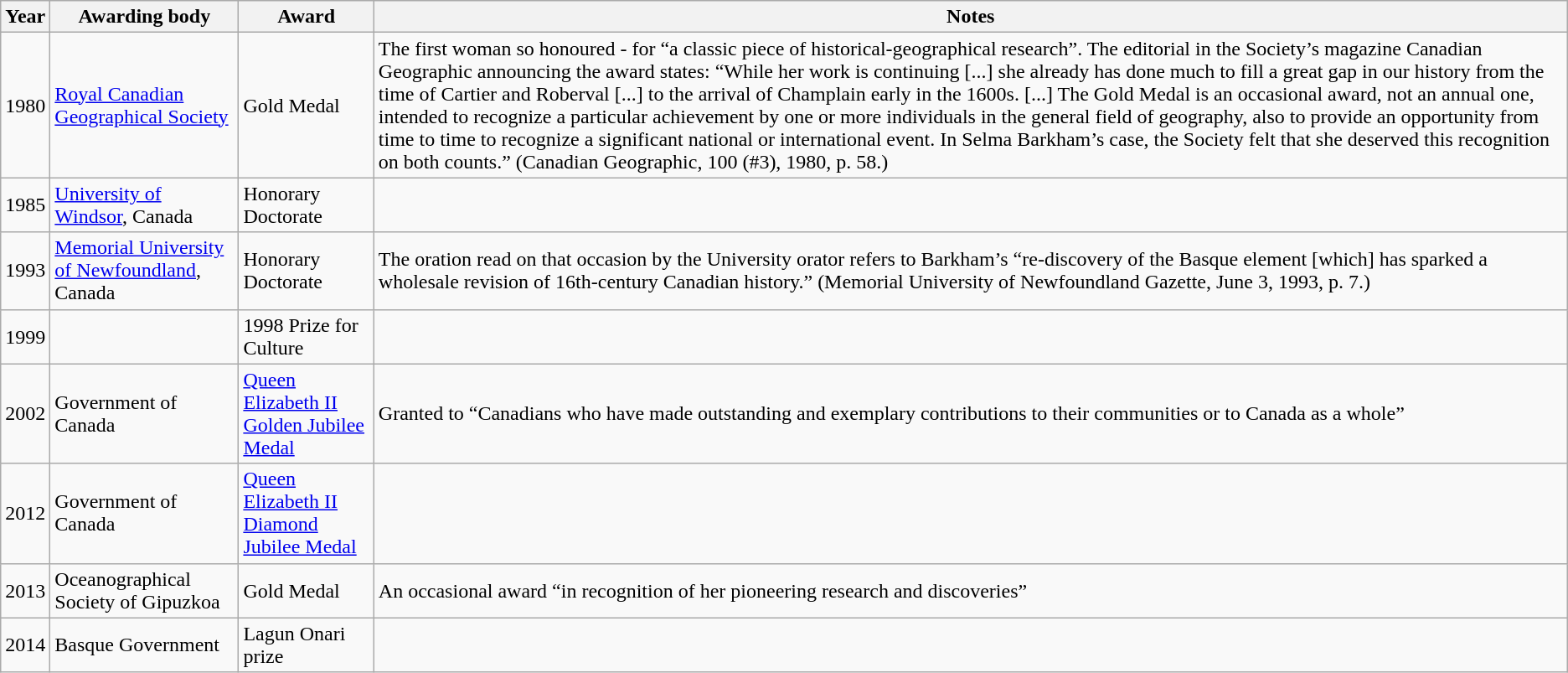<table class="wikitable sortable">
<tr>
<th>Year</th>
<th>Awarding body</th>
<th>Award</th>
<th>Notes</th>
</tr>
<tr>
<td>1980</td>
<td><a href='#'>Royal Canadian Geographical Society</a></td>
<td>Gold Medal</td>
<td>The first woman so honoured - for “a classic piece of historical-geographical research”. The editorial in the Society’s magazine Canadian Geographic announcing the award states: “While her work is continuing [...] she already has done much to fill a great gap in our history from the time of Cartier and Roberval [...] to the arrival of Champlain early in the 1600s. [...] The Gold Medal is an occasional award, not an annual one, intended to recognize a particular achievement by one or more individuals in the general field of geography, also to provide an opportunity from time to time to recognize a significant national or international event. In Selma Barkham’s case, the Society felt that she deserved this recognition on both counts.” (Canadian Geographic, 100 (#3), 1980, p. 58.)</td>
</tr>
<tr>
<td>1985</td>
<td><a href='#'>University of Windsor</a>, Canada</td>
<td>Honorary Doctorate</td>
<td></td>
</tr>
<tr>
<td>1993</td>
<td><a href='#'>Memorial University of Newfoundland</a>, Canada</td>
<td>Honorary Doctorate</td>
<td>The oration read on that occasion by the University orator refers to Barkham’s “re-discovery of the Basque element [which] has sparked a wholesale revision of 16th-century Canadian history.” (Memorial University of Newfoundland Gazette, June 3, 1993, p. 7.)</td>
</tr>
<tr>
<td>1999</td>
<td></td>
<td>1998 Prize for Culture</td>
<td></td>
</tr>
<tr>
<td>2002</td>
<td>Government of  Canada</td>
<td><a href='#'>Queen Elizabeth II Golden Jubilee Medal</a></td>
<td>Granted to “Canadians who have made outstanding and exemplary contributions to their communities or to Canada as a whole”</td>
</tr>
<tr>
<td>2012</td>
<td>Government of Canada</td>
<td><a href='#'>Queen Elizabeth II Diamond Jubilee Medal</a></td>
<td></td>
</tr>
<tr>
<td>2013</td>
<td>Oceanographical Society of Gipuzkoa</td>
<td>Gold Medal</td>
<td>An occasional award “in recognition of her pioneering research and discoveries”</td>
</tr>
<tr>
<td>2014</td>
<td>Basque Government</td>
<td>Lagun Onari prize</td>
<td></td>
</tr>
</table>
